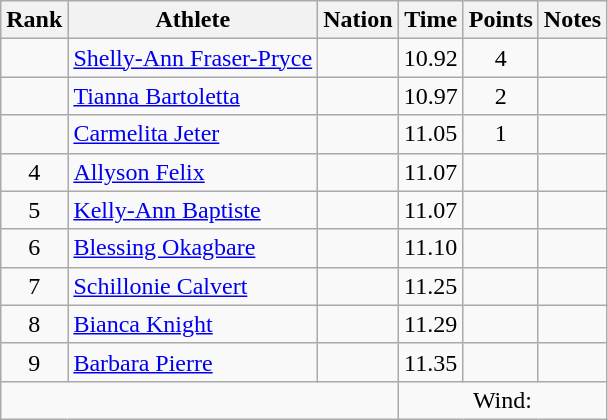<table class="wikitable mw-datatable sortable" style="text-align:center;">
<tr>
<th>Rank</th>
<th>Athlete</th>
<th>Nation</th>
<th>Time</th>
<th>Points</th>
<th>Notes</th>
</tr>
<tr>
<td></td>
<td align=left><a href='#'>Shelly-Ann Fraser-Pryce</a></td>
<td align=left></td>
<td>10.92</td>
<td>4</td>
<td></td>
</tr>
<tr>
<td></td>
<td align=left><a href='#'>Tianna Bartoletta</a></td>
<td align=left></td>
<td>10.97</td>
<td>2</td>
<td></td>
</tr>
<tr>
<td></td>
<td align=left><a href='#'>Carmelita Jeter</a></td>
<td align=left></td>
<td>11.05</td>
<td>1</td>
<td></td>
</tr>
<tr>
<td>4</td>
<td align=left><a href='#'>Allyson Felix</a></td>
<td align=left></td>
<td>11.07</td>
<td></td>
<td></td>
</tr>
<tr>
<td>5</td>
<td align=left><a href='#'>Kelly-Ann Baptiste</a></td>
<td align=left></td>
<td>11.07</td>
<td></td>
<td></td>
</tr>
<tr>
<td>6</td>
<td align=left><a href='#'>Blessing Okagbare</a></td>
<td align=left></td>
<td>11.10</td>
<td></td>
<td></td>
</tr>
<tr>
<td>7</td>
<td align=left><a href='#'>Schillonie Calvert</a></td>
<td align=left></td>
<td>11.25</td>
<td></td>
<td></td>
</tr>
<tr>
<td>8</td>
<td align=left><a href='#'>Bianca Knight</a></td>
<td align=left></td>
<td>11.29</td>
<td></td>
<td></td>
</tr>
<tr>
<td>9</td>
<td align=left><a href='#'>Barbara Pierre</a></td>
<td align=left></td>
<td>11.35</td>
<td></td>
<td></td>
</tr>
<tr class="sortbottom">
<td colspan=3></td>
<td colspan=3>Wind: </td>
</tr>
</table>
